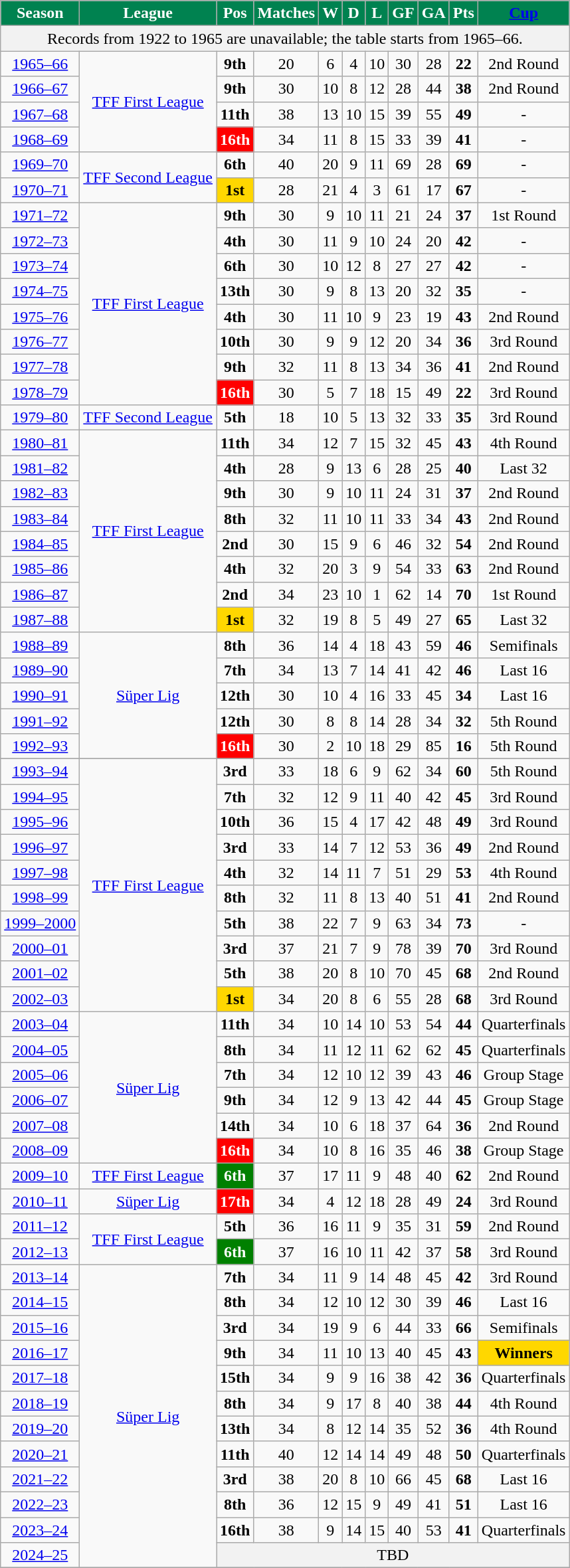<table class="wikitable" style="text-align:center">
<tr>
<th style="color:#FFFFFF; background:#008250;">Season</th>
<th style="color:#FFFFFF; background:#008250;">League</th>
<th style="color:#FFFFFF; background:#008250;">Pos</th>
<th style="color:#FFFFFF; background:#008250;">Matches</th>
<th style="color:#FFFFFF; background:#008250;">W</th>
<th style="color:#FFFFFF; background:#008250;">D</th>
<th style="color:#FFFFFF; background:#008250;">L</th>
<th style="color:#FFFFFF; background:#008250;">GF</th>
<th style="color:#FFFFFF; background:#008250;">GA</th>
<th style="color:#FFFFFF; background:#008250;">Pts</th>
<th style="background:#008250"><a href='#'><span>Cup</span></a></th>
</tr>
<tr>
<td colspan="11" align="center" style="background-color:#f2f2f2;">Records from 1922 to 1965 are unavailable; the table starts from 1965–66.</td>
</tr>
<tr>
<td><a href='#'>1965–66</a></td>
<td rowspan="4"><a href='#'>TFF First League</a></td>
<td><strong>9th</strong></td>
<td>20</td>
<td>6</td>
<td>4</td>
<td>10</td>
<td>30</td>
<td>28</td>
<td><strong>22</strong></td>
<td>2nd Round</td>
</tr>
<tr>
<td><a href='#'>1966–67</a></td>
<td><strong>9th</strong></td>
<td>30</td>
<td>10</td>
<td>8</td>
<td>12</td>
<td>28</td>
<td>44</td>
<td><strong>38</strong></td>
<td>2nd Round</td>
</tr>
<tr>
<td><a href='#'>1967–68</a></td>
<td><strong>11th</strong></td>
<td>38</td>
<td>13</td>
<td>10</td>
<td>15</td>
<td>39</td>
<td>55</td>
<td><strong>49</strong></td>
<td>-</td>
</tr>
<tr>
<td><a href='#'>1968–69</a></td>
<td style="background:red; color:white;"><strong>16th</strong></td>
<td>34</td>
<td>11</td>
<td>8</td>
<td>15</td>
<td>33</td>
<td>39</td>
<td><strong>41</strong></td>
<td>-</td>
</tr>
<tr>
<td><a href='#'>1969–70</a></td>
<td rowspan="2"><a href='#'>TFF Second League</a></td>
<td><strong>6th</strong></td>
<td>40</td>
<td>20</td>
<td>9</td>
<td>11</td>
<td>69</td>
<td>28</td>
<td><strong>69</strong></td>
<td>-</td>
</tr>
<tr>
<td><a href='#'>1970–71</a></td>
<td style="background:gold"><strong>1st</strong></td>
<td>28</td>
<td>21</td>
<td>4</td>
<td>3</td>
<td>61</td>
<td>17</td>
<td><strong>67</strong></td>
<td>-</td>
</tr>
<tr>
<td><a href='#'>1971–72</a></td>
<td rowspan="8"><a href='#'>TFF First League</a></td>
<td><strong>9th</strong></td>
<td>30</td>
<td>9</td>
<td>10</td>
<td>11</td>
<td>21</td>
<td>24</td>
<td><strong>37</strong></td>
<td>1st Round</td>
</tr>
<tr>
<td><a href='#'>1972–73</a></td>
<td><strong>4th</strong></td>
<td>30</td>
<td>11</td>
<td>9</td>
<td>10</td>
<td>24</td>
<td>20</td>
<td><strong>42</strong></td>
<td>-</td>
</tr>
<tr>
<td><a href='#'>1973–74</a></td>
<td><strong>6th</strong></td>
<td>30</td>
<td>10</td>
<td>12</td>
<td>8</td>
<td>27</td>
<td>27</td>
<td><strong>42</strong></td>
<td>-</td>
</tr>
<tr>
<td><a href='#'>1974–75</a></td>
<td><strong>13th</strong></td>
<td>30</td>
<td>9</td>
<td>8</td>
<td>13</td>
<td>20</td>
<td>32</td>
<td><strong>35</strong></td>
<td>-</td>
</tr>
<tr>
<td><a href='#'>1975–76</a></td>
<td><strong>4th</strong></td>
<td>30</td>
<td>11</td>
<td>10</td>
<td>9</td>
<td>23</td>
<td>19</td>
<td><strong>43</strong></td>
<td>2nd Round</td>
</tr>
<tr>
<td><a href='#'>1976–77</a></td>
<td><strong>10th</strong></td>
<td>30</td>
<td>9</td>
<td>9</td>
<td>12</td>
<td>20</td>
<td>34</td>
<td><strong>36</strong></td>
<td>3rd Round</td>
</tr>
<tr>
<td><a href='#'>1977–78</a></td>
<td><strong>9th</strong></td>
<td>32</td>
<td>11</td>
<td>8</td>
<td>13</td>
<td>34</td>
<td>36</td>
<td><strong>41</strong></td>
<td>2nd Round</td>
</tr>
<tr>
<td><a href='#'>1978–79</a></td>
<td style="background:red; color:white;"><strong>16th</strong></td>
<td>30</td>
<td>5</td>
<td>7</td>
<td>18</td>
<td>15</td>
<td>49</td>
<td><strong>22</strong></td>
<td>3rd Round</td>
</tr>
<tr>
<td><a href='#'>1979–80</a></td>
<td><a href='#'>TFF Second League</a></td>
<td><strong>5th</strong></td>
<td>18</td>
<td>10</td>
<td>5</td>
<td>13</td>
<td>32</td>
<td>33</td>
<td><strong>35</strong></td>
<td>3rd Round</td>
</tr>
<tr>
<td><a href='#'>1980–81</a></td>
<td rowspan="8"><a href='#'>TFF First League</a></td>
<td><strong>11th</strong></td>
<td>34</td>
<td>12</td>
<td>7</td>
<td>15</td>
<td>32</td>
<td>45</td>
<td><strong>43</strong></td>
<td>4th Round</td>
</tr>
<tr>
<td><a href='#'>1981–82</a></td>
<td><strong>4th</strong></td>
<td>28</td>
<td>9</td>
<td>13</td>
<td>6</td>
<td>28</td>
<td>25</td>
<td><strong>40</strong></td>
<td>Last 32</td>
</tr>
<tr>
<td><a href='#'>1982–83</a></td>
<td><strong>9th</strong></td>
<td>30</td>
<td>9</td>
<td>10</td>
<td>11</td>
<td>24</td>
<td>31</td>
<td><strong>37</strong></td>
<td>2nd Round</td>
</tr>
<tr>
<td><a href='#'>1983–84</a></td>
<td><strong>8th</strong></td>
<td>32</td>
<td>11</td>
<td>10</td>
<td>11</td>
<td>33</td>
<td>34</td>
<td><strong>43</strong></td>
<td>2nd Round</td>
</tr>
<tr>
<td><a href='#'>1984–85</a></td>
<td><strong>2nd</strong></td>
<td>30</td>
<td>15</td>
<td>9</td>
<td>6</td>
<td>46</td>
<td>32</td>
<td><strong>54</strong></td>
<td>2nd Round</td>
</tr>
<tr>
<td><a href='#'>1985–86</a></td>
<td><strong>4th</strong></td>
<td>32</td>
<td>20</td>
<td>3</td>
<td>9</td>
<td>54</td>
<td>33</td>
<td><strong>63</strong></td>
<td>2nd Round</td>
</tr>
<tr>
<td><a href='#'>1986–87</a></td>
<td><strong>2nd</strong></td>
<td>34</td>
<td>23</td>
<td>10</td>
<td>1</td>
<td>62</td>
<td>14</td>
<td><strong>70</strong></td>
<td>1st Round</td>
</tr>
<tr>
<td><a href='#'>1987–88</a></td>
<td style="background:gold"><strong>1st</strong></td>
<td>32</td>
<td>19</td>
<td>8</td>
<td>5</td>
<td>49</td>
<td>27</td>
<td><strong>65</strong></td>
<td>Last 32</td>
</tr>
<tr>
<td><a href='#'>1988–89</a></td>
<td rowspan="5"><a href='#'>Süper Lig</a></td>
<td><strong>8th</strong></td>
<td>36</td>
<td>14</td>
<td>4</td>
<td>18</td>
<td>43</td>
<td>59</td>
<td><strong>46</strong></td>
<td>Semifinals</td>
</tr>
<tr>
<td><a href='#'>1989–90</a></td>
<td><strong>7th</strong></td>
<td>34</td>
<td>13</td>
<td>7</td>
<td>14</td>
<td>41</td>
<td>42</td>
<td><strong>46</strong></td>
<td>Last 16</td>
</tr>
<tr>
<td><a href='#'>1990–91</a></td>
<td><strong>12th</strong></td>
<td>30</td>
<td>10</td>
<td>4</td>
<td>16</td>
<td>33</td>
<td>45</td>
<td><strong>34</strong></td>
<td>Last 16</td>
</tr>
<tr>
<td><a href='#'>1991–92</a></td>
<td><strong>12th</strong></td>
<td>30</td>
<td>8</td>
<td>8</td>
<td>14</td>
<td>28</td>
<td>34</td>
<td><strong>32</strong></td>
<td>5th Round</td>
</tr>
<tr>
<td><a href='#'>1992–93</a></td>
<td style="background:red; color:white;"><strong>16th</strong></td>
<td>30</td>
<td>2</td>
<td>10</td>
<td>18</td>
<td>29</td>
<td>85</td>
<td><strong>16</strong></td>
<td>5th Round</td>
</tr>
<tr>
</tr>
<tr>
<td><a href='#'>1993–94</a></td>
<td rowspan="10"><a href='#'>TFF First League</a></td>
<td><strong>3rd</strong></td>
<td>33</td>
<td>18</td>
<td>6</td>
<td>9</td>
<td>62</td>
<td>34</td>
<td><strong>60</strong></td>
<td>5th Round</td>
</tr>
<tr>
<td><a href='#'>1994–95</a></td>
<td><strong>7th</strong></td>
<td>32</td>
<td>12</td>
<td>9</td>
<td>11</td>
<td>40</td>
<td>42</td>
<td><strong>45</strong></td>
<td>3rd Round</td>
</tr>
<tr>
<td><a href='#'>1995–96</a></td>
<td><strong>10th</strong></td>
<td>36</td>
<td>15</td>
<td>4</td>
<td>17</td>
<td>42</td>
<td>48</td>
<td><strong>49</strong></td>
<td>3rd Round</td>
</tr>
<tr>
<td><a href='#'>1996–97</a></td>
<td><strong>3rd</strong></td>
<td>33</td>
<td>14</td>
<td>7</td>
<td>12</td>
<td>53</td>
<td>36</td>
<td><strong>49</strong></td>
<td>2nd Round</td>
</tr>
<tr>
<td><a href='#'>1997–98</a></td>
<td><strong>4th</strong></td>
<td>32</td>
<td>14</td>
<td>11</td>
<td>7</td>
<td>51</td>
<td>29</td>
<td><strong>53</strong></td>
<td>4th Round</td>
</tr>
<tr>
<td><a href='#'>1998–99</a></td>
<td><strong>8th</strong></td>
<td>32</td>
<td>11</td>
<td>8</td>
<td>13</td>
<td>40</td>
<td>51</td>
<td><strong>41</strong></td>
<td>2nd Round</td>
</tr>
<tr>
<td><a href='#'>1999–2000</a></td>
<td><strong>5th</strong></td>
<td>38</td>
<td>22</td>
<td>7</td>
<td>9</td>
<td>63</td>
<td>34</td>
<td><strong>73</strong></td>
<td>-</td>
</tr>
<tr>
<td><a href='#'>2000–01</a></td>
<td><strong>3rd</strong></td>
<td>37</td>
<td>21</td>
<td>7</td>
<td>9</td>
<td>78</td>
<td>39</td>
<td><strong>70</strong></td>
<td>3rd Round</td>
</tr>
<tr>
<td><a href='#'>2001–02</a></td>
<td><strong>5th</strong></td>
<td>38</td>
<td>20</td>
<td>8</td>
<td>10</td>
<td>70</td>
<td>45</td>
<td><strong>68</strong></td>
<td>2nd Round</td>
</tr>
<tr>
<td><a href='#'>2002–03</a></td>
<td style="background:gold"><strong>1st</strong></td>
<td>34</td>
<td>20</td>
<td>8</td>
<td>6</td>
<td>55</td>
<td>28</td>
<td><strong>68</strong></td>
<td>3rd Round</td>
</tr>
<tr>
<td><a href='#'>2003–04</a></td>
<td rowspan="6"><a href='#'>Süper Lig</a></td>
<td><strong>11th</strong></td>
<td>34</td>
<td>10</td>
<td>14</td>
<td>10</td>
<td>53</td>
<td>54</td>
<td><strong>44</strong></td>
<td>Quarterfinals</td>
</tr>
<tr>
<td><a href='#'>2004–05</a></td>
<td><strong>8th</strong></td>
<td>34</td>
<td>11</td>
<td>12</td>
<td>11</td>
<td>62</td>
<td>62</td>
<td><strong>45</strong></td>
<td>Quarterfinals</td>
</tr>
<tr>
<td><a href='#'>2005–06</a></td>
<td><strong>7th</strong></td>
<td>34</td>
<td>12</td>
<td>10</td>
<td>12</td>
<td>39</td>
<td>43</td>
<td><strong>46</strong></td>
<td>Group Stage</td>
</tr>
<tr>
<td><a href='#'>2006–07</a></td>
<td><strong>9th</strong></td>
<td>34</td>
<td>12</td>
<td>9</td>
<td>13</td>
<td>42</td>
<td>44</td>
<td><strong>45</strong></td>
<td>Group Stage</td>
</tr>
<tr>
<td><a href='#'>2007–08</a></td>
<td><strong>14th</strong></td>
<td>34</td>
<td>10</td>
<td>6</td>
<td>18</td>
<td>37</td>
<td>64</td>
<td><strong>36</strong></td>
<td>2nd Round</td>
</tr>
<tr>
<td><a href='#'>2008–09</a></td>
<td style="background:red; color:white;"><strong>16th</strong></td>
<td>34</td>
<td>10</td>
<td>8</td>
<td>16</td>
<td>35</td>
<td>46</td>
<td><strong>38</strong></td>
<td>Group Stage</td>
</tr>
<tr>
<td><a href='#'>2009–10</a></td>
<td><a href='#'>TFF First League</a></td>
<td style="background:Green; color:white;"><strong>6th</strong></td>
<td>37</td>
<td>17</td>
<td>11</td>
<td>9</td>
<td>48</td>
<td>40</td>
<td><strong>62</strong></td>
<td>2nd Round</td>
</tr>
<tr>
<td><a href='#'>2010–11</a></td>
<td><a href='#'>Süper Lig</a></td>
<td style="background:red; color:white;"><strong>17th</strong></td>
<td>34</td>
<td>4</td>
<td>12</td>
<td>18</td>
<td>28</td>
<td>49</td>
<td><strong>24</strong></td>
<td>3rd Round</td>
</tr>
<tr>
<td><a href='#'>2011–12</a></td>
<td rowspan="2"><a href='#'>TFF First League</a></td>
<td><strong>5th</strong></td>
<td>36</td>
<td>16</td>
<td>11</td>
<td>9</td>
<td>35</td>
<td>31</td>
<td><strong>59</strong></td>
<td>2nd Round</td>
</tr>
<tr>
<td><a href='#'>2012–13</a></td>
<td style="background:Green; color:white;"><strong>6th</strong></td>
<td>37</td>
<td>16</td>
<td>10</td>
<td>11</td>
<td>42</td>
<td>37</td>
<td><strong>58</strong></td>
<td>3rd Round</td>
</tr>
<tr>
<td><a href='#'>2013–14</a></td>
<td rowspan="12"><a href='#'>Süper Lig</a></td>
<td><strong>7th</strong></td>
<td>34</td>
<td>11</td>
<td>9</td>
<td>14</td>
<td>48</td>
<td>45</td>
<td><strong>42</strong></td>
<td>3rd Round</td>
</tr>
<tr>
<td><a href='#'>2014–15</a></td>
<td><strong>8th</strong></td>
<td>34</td>
<td>12</td>
<td>10</td>
<td>12</td>
<td>30</td>
<td>39</td>
<td><strong>46</strong></td>
<td>Last 16</td>
</tr>
<tr>
<td><a href='#'>2015–16</a></td>
<td><strong>3rd</strong></td>
<td>34</td>
<td>19</td>
<td>9</td>
<td>6</td>
<td>44</td>
<td>33</td>
<td><strong>66</strong></td>
<td>Semifinals</td>
</tr>
<tr>
<td><a href='#'>2016–17</a></td>
<td><strong>9th</strong></td>
<td>34</td>
<td>11</td>
<td>10</td>
<td>13</td>
<td>40</td>
<td>45</td>
<td><strong>43</strong></td>
<td style="background:gold"><strong>Winners</strong></td>
</tr>
<tr>
<td><a href='#'>2017–18</a></td>
<td><strong>15th</strong></td>
<td>34</td>
<td>9</td>
<td>9</td>
<td>16</td>
<td>38</td>
<td>42</td>
<td><strong>36</strong></td>
<td>Quarterfinals</td>
</tr>
<tr>
<td><a href='#'>2018–19</a></td>
<td><strong>8th</strong></td>
<td>34</td>
<td>9</td>
<td>17</td>
<td>8</td>
<td>40</td>
<td>38</td>
<td><strong>44</strong></td>
<td>4th Round</td>
</tr>
<tr>
<td><a href='#'>2019–20</a></td>
<td><strong>13th</strong></td>
<td>34</td>
<td>8</td>
<td>12</td>
<td>14</td>
<td>35</td>
<td>52</td>
<td><strong>36</strong></td>
<td>4th Round</td>
</tr>
<tr>
<td><a href='#'>2020–21</a></td>
<td><strong>11th</strong></td>
<td>40</td>
<td>12</td>
<td>14</td>
<td>14</td>
<td>49</td>
<td>48</td>
<td><strong>50</strong></td>
<td>Quarterfinals</td>
</tr>
<tr>
<td><a href='#'>2021–22</a></td>
<td><strong>3rd</strong></td>
<td>38</td>
<td>20</td>
<td>8</td>
<td>10</td>
<td>66</td>
<td>45</td>
<td><strong>68</strong></td>
<td>Last 16</td>
</tr>
<tr>
<td><a href='#'>2022–23</a></td>
<td><strong>8th</strong></td>
<td>36</td>
<td>12</td>
<td>15</td>
<td>9</td>
<td>49</td>
<td>41</td>
<td><strong>51</strong></td>
<td>Last 16</td>
</tr>
<tr>
<td><a href='#'>2023–24</a></td>
<td><strong>16th</strong></td>
<td>38</td>
<td>9</td>
<td>14</td>
<td>15</td>
<td>40</td>
<td>53</td>
<td><strong>41</strong></td>
<td>Quarterfinals</td>
</tr>
<tr>
<td><a href='#'>2024–25</a></td>
<td colspan="9" align="center" style="background-color:#f2f2f2;">TBD</td>
</tr>
<tr>
</tr>
<tr>
</tr>
</table>
